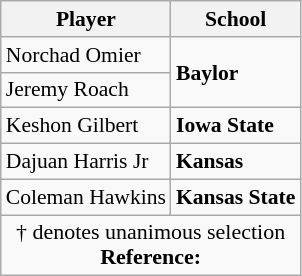<table class="wikitable" style="white-space:nowrap; font-size:90%;">
<tr>
<th>Player</th>
<th>School</th>
</tr>
<tr ,>
<td>Norchad Omier</td>
<td rowspan=2><strong>Baylor</strong></td>
</tr>
<tr>
<td>Jeremy Roach</td>
</tr>
<tr>
<td>Keshon Gilbert</td>
<td><strong>Iowa State</strong></td>
</tr>
<tr>
<td>Dajuan Harris Jr</td>
<td><strong>Kansas</strong></td>
</tr>
<tr>
<td>Coleman Hawkins</td>
<td><strong>Kansas State</strong></td>
</tr>
<tr>
<td colspan="4"  style="font-size:11pt; text-align:center;">† denotes unanimous selection<br><strong>Reference:</strong></td>
</tr>
</table>
